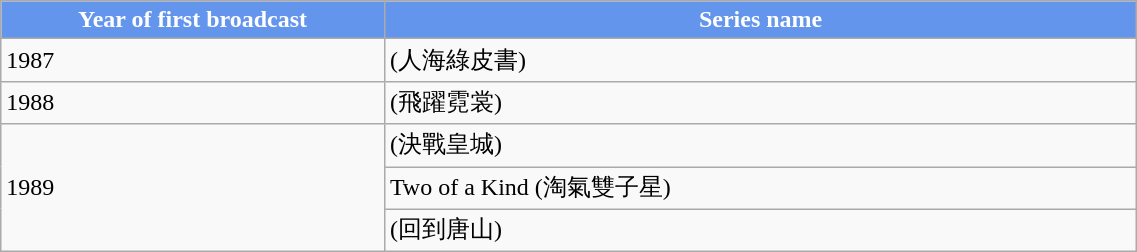<table class="wikitable" width="60%">
<tr style="background:cornflowerblue; color:white" align=center>
<td style="width:7%"><strong>Year of first broadcast</strong></td>
<td style="width:15%"><strong>Series name</strong></td>
</tr>
<tr>
<td>1987</td>
<td>(人海綠皮書)</td>
</tr>
<tr>
<td>1988</td>
<td>(飛躍霓裳)</td>
</tr>
<tr>
<td rowspan="3">1989</td>
<td>(決戰皇城)</td>
</tr>
<tr>
<td>Two of a Kind (淘氣雙子星)</td>
</tr>
<tr>
<td>(回到唐山)</td>
</tr>
</table>
